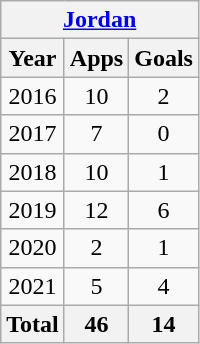<table class="wikitable" style="text-align:center">
<tr>
<th colspan=3><a href='#'>Jordan</a></th>
</tr>
<tr>
<th>Year</th>
<th>Apps</th>
<th>Goals</th>
</tr>
<tr>
<td>2016</td>
<td>10</td>
<td>2</td>
</tr>
<tr>
<td>2017</td>
<td>7</td>
<td>0</td>
</tr>
<tr>
<td>2018</td>
<td>10</td>
<td>1</td>
</tr>
<tr>
<td>2019</td>
<td>12</td>
<td>6</td>
</tr>
<tr>
<td>2020</td>
<td>2</td>
<td>1</td>
</tr>
<tr>
<td>2021</td>
<td>5</td>
<td>4</td>
</tr>
<tr>
<th>Total</th>
<th>46</th>
<th>14</th>
</tr>
</table>
